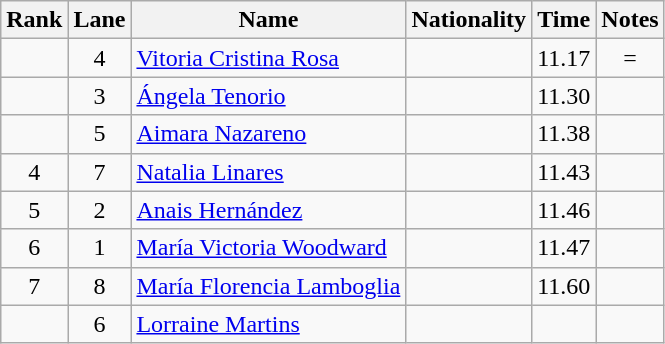<table class="wikitable sortable" style="text-align:center">
<tr>
<th>Rank</th>
<th>Lane</th>
<th>Name</th>
<th>Nationality</th>
<th>Time</th>
<th>Notes</th>
</tr>
<tr>
<td></td>
<td>4</td>
<td align=left><a href='#'>Vitoria Cristina Rosa</a></td>
<td align=left></td>
<td>11.17</td>
<td>=</td>
</tr>
<tr>
<td></td>
<td>3</td>
<td align=left><a href='#'>Ángela Tenorio</a></td>
<td align=left></td>
<td>11.30</td>
<td></td>
</tr>
<tr>
<td></td>
<td>5</td>
<td align=left><a href='#'>Aimara Nazareno</a></td>
<td align=left></td>
<td>11.38</td>
<td></td>
</tr>
<tr>
<td>4</td>
<td>7</td>
<td align=left><a href='#'>Natalia Linares</a></td>
<td align=left></td>
<td>11.43</td>
<td></td>
</tr>
<tr>
<td>5</td>
<td>2</td>
<td align=left><a href='#'>Anais Hernández</a></td>
<td align=left></td>
<td>11.46</td>
<td></td>
</tr>
<tr>
<td>6</td>
<td>1</td>
<td align=left><a href='#'>María Victoria Woodward</a></td>
<td align=left></td>
<td>11.47</td>
<td></td>
</tr>
<tr>
<td>7</td>
<td>8</td>
<td align=left><a href='#'>María Florencia Lamboglia</a></td>
<td align=left></td>
<td>11.60</td>
<td></td>
</tr>
<tr>
<td></td>
<td>6</td>
<td align=left><a href='#'>Lorraine Martins</a></td>
<td align=left></td>
<td></td>
<td></td>
</tr>
</table>
